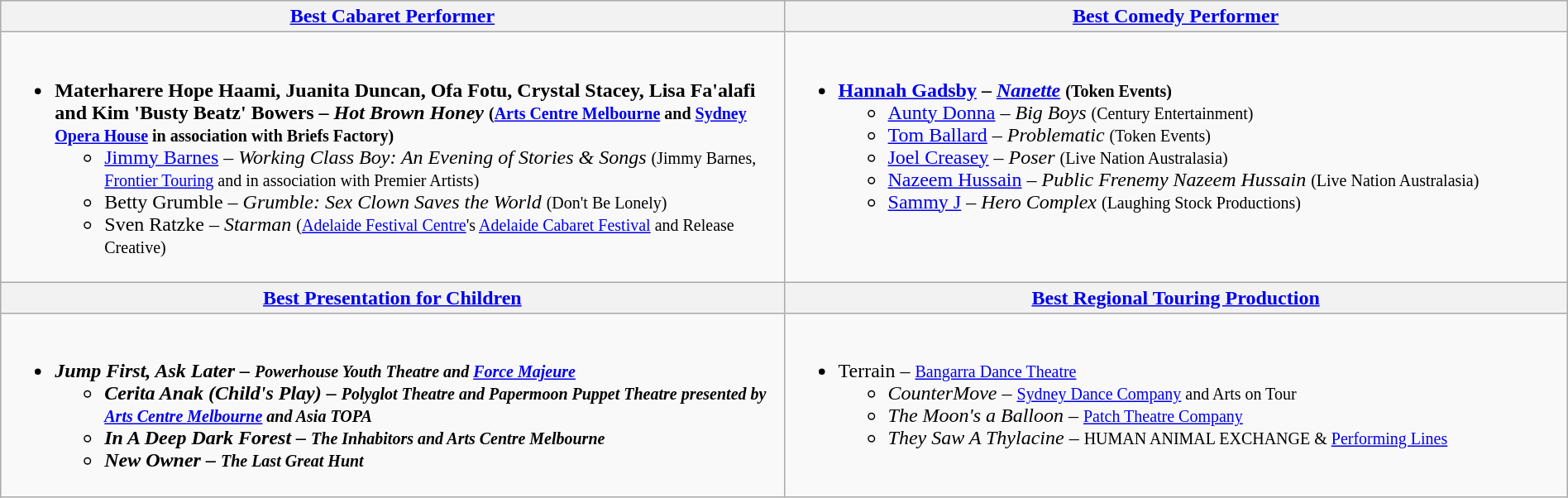<table class="wikitable" style="width:100%;">
<tr>
<th style="width:50%;"><a href='#'>Best Cabaret Performer</a></th>
<th style="width:50%;"><a href='#'>Best Comedy Performer</a></th>
</tr>
<tr>
<td valign="top"><br><ul><li><strong>Materharere Hope Haami, Juanita Duncan, Ofa Fotu, Crystal Stacey, Lisa Fa'alafi and Kim 'Busty Beatz' Bowers – <em>Hot Brown Honey</em> <small>(<a href='#'>Arts Centre Melbourne</a> and <a href='#'>Sydney Opera House</a> in association with Briefs Factory)</small></strong><ul><li><a href='#'>Jimmy Barnes</a> – <em>Working Class Boy: An Evening of Stories & Songs</em> <small>(Jimmy Barnes, <a href='#'>Frontier Touring</a> and in association with Premier Artists)</small></li><li>Betty Grumble – <em>Grumble: Sex Clown Saves the World</em> <small>(Don't Be Lonely)</small></li><li>Sven Ratzke – <em>Starman</em> <small>(<a href='#'>Adelaide Festival Centre</a>'s <a href='#'>Adelaide Cabaret Festival</a> and Release Creative)</small></li></ul></li></ul></td>
<td valign="top"><br><ul><li><strong><a href='#'>Hannah Gadsby</a> – <a href='#'><em>Nanette</em></a> <small>(Token Events)</small></strong><ul><li><a href='#'>Aunty Donna</a> – <em>Big Boys</em> <small>(Century Entertainment)</small></li><li><a href='#'>Tom Ballard</a> – <em>Problematic</em> <small>(Token Events)</small></li><li><a href='#'>Joel Creasey</a> – <em>Poser</em> <small>(Live Nation Australasia)</small></li><li><a href='#'>Nazeem Hussain</a> – <em>Public Frenemy Nazeem Hussain</em> <small>(Live Nation Australasia)</small></li><li><a href='#'>Sammy J</a> – <em>Hero Complex</em> <small>(Laughing Stock Productions)</small></li></ul></li></ul></td>
</tr>
<tr>
<th style="width:50%;"><a href='#'>Best Presentation for Children</a></th>
<th style="width:50%;"><a href='#'>Best Regional Touring Production</a></th>
</tr>
<tr>
<td valign="top"><br><ul><li><strong><em>Jump First, Ask Later<em> – <small>Powerhouse Youth Theatre and <a href='#'>Force Majeure</a></small><strong><ul><li></em>Cerita Anak (Child's Play)<em> – <small>Polyglot Theatre and Papermoon Puppet Theatre presented by <a href='#'>Arts Centre Melbourne</a> and Asia TOPA</small></li><li></em>In A Deep Dark Forest<em> – <small>The Inhabitors and Arts Centre Melbourne</small></li><li></em>New Owner<em> – <small>The Last Great Hunt</small></li></ul></li></ul></td>
<td valign="top"><br><ul><li></em></strong>Terrain</em> – <small><a href='#'>Bangarra Dance Theatre</a></small></strong><ul><li><em>CounterMove</em> – <small><a href='#'>Sydney Dance Company</a> and Arts on Tour</small></li><li><em>The Moon's a Balloon</em> – <small><a href='#'>Patch Theatre Company</a></small></li><li><em>They Saw A Thylacine</em> – <small>HUMAN ANIMAL EXCHANGE & <a href='#'>Performing Lines</a></small></li></ul></li></ul></td>
</tr>
</table>
